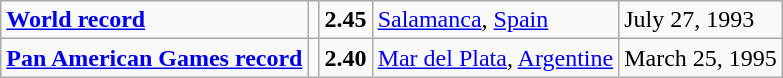<table class="wikitable">
<tr>
<td><strong><a href='#'>World record</a></strong></td>
<td></td>
<td><strong>2.45</strong></td>
<td><a href='#'>Salamanca</a>, <a href='#'>Spain</a></td>
<td>July 27, 1993</td>
</tr>
<tr>
<td><strong><a href='#'>Pan American Games record</a></strong></td>
<td></td>
<td><strong>2.40</strong></td>
<td><a href='#'>Mar del Plata</a>, <a href='#'>Argentine</a></td>
<td>March 25, 1995</td>
</tr>
</table>
